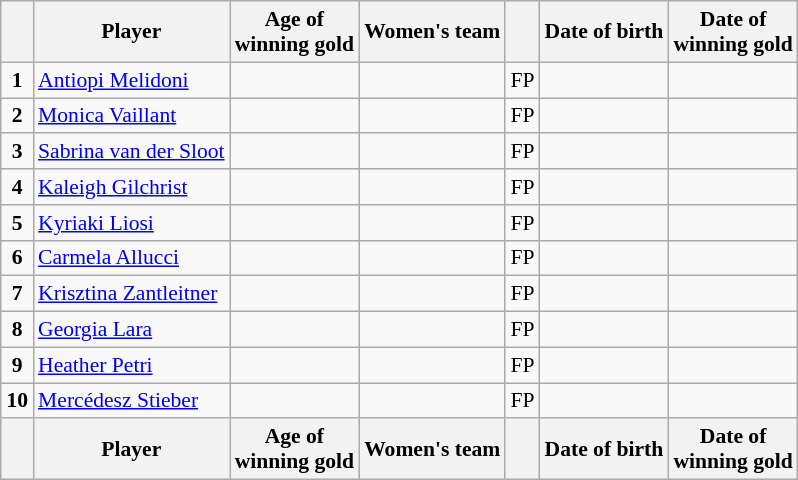<table class="wikitable sortable" style="text-align: center; font-size: 90%; margin-left: 1em;">
<tr>
<th></th>
<th>Player</th>
<th>Age of<br>winning gold</th>
<th>Women's team</th>
<th></th>
<th>Date of birth</th>
<th>Date of<br>winning gold</th>
</tr>
<tr>
<td><strong>1</strong></td>
<td style="text-align: left;" data-sort-value="Melidoni, Antiopi"><a href='#'>Antiopi Melidoni</a></td>
<td style="text-align: left;"><strong></strong></td>
<td style="text-align: left;"></td>
<td>FP</td>
<td style="text-align: right;"></td>
<td style="text-align: right;"></td>
</tr>
<tr>
<td><strong>2</strong></td>
<td style="text-align: left;" data-sort-value="Vaillant, Monica"><a href='#'>Monica Vaillant</a></td>
<td style="text-align: left;"><strong></strong></td>
<td style="text-align: left;"></td>
<td>FP</td>
<td style="text-align: right;"></td>
<td style="text-align: right;"></td>
</tr>
<tr>
<td><strong>3</strong></td>
<td style="text-align: left;" data-sort-value="van der Sloot, Sabrina"><a href='#'>Sabrina van der Sloot</a></td>
<td style="text-align: left;"><strong></strong></td>
<td style="text-align: left;"></td>
<td>FP</td>
<td style="text-align: right;"></td>
<td style="text-align: right;"></td>
</tr>
<tr>
<td><strong>4</strong></td>
<td style="text-align: left;" data-sort-value="Gilchrist, Kaleigh"><a href='#'>Kaleigh Gilchrist</a></td>
<td style="text-align: left;"><strong></strong></td>
<td style="text-align: left;"></td>
<td>FP</td>
<td style="text-align: right;"></td>
<td style="text-align: right;"></td>
</tr>
<tr>
<td><strong>5</strong></td>
<td style="text-align: left;" data-sort-value="Liosi, Kyriaki"><a href='#'>Kyriaki Liosi</a></td>
<td style="text-align: left;"><strong></strong></td>
<td style="text-align: left;"></td>
<td>FP</td>
<td style="text-align: right;"></td>
<td style="text-align: right;"></td>
</tr>
<tr>
<td><strong>6</strong></td>
<td style="text-align: left;" data-sort-value="Allucci, Carmela"><a href='#'>Carmela Allucci</a></td>
<td style="text-align: left;"><strong></strong></td>
<td style="text-align: left;"></td>
<td>FP</td>
<td style="text-align: right;"></td>
<td style="text-align: right;"></td>
</tr>
<tr>
<td><strong>7</strong></td>
<td style="text-align: left;" data-sort-value="Zantleitner, Krisztina"><a href='#'>Krisztina Zantleitner</a></td>
<td style="text-align: left;"><strong></strong></td>
<td style="text-align: left;"></td>
<td>FP</td>
<td style="text-align: right;"></td>
<td style="text-align: right;"></td>
</tr>
<tr>
<td><strong>8</strong></td>
<td style="text-align: left;" data-sort-value="Lara, Georgia"><a href='#'>Georgia Lara</a></td>
<td style="text-align: left;"><strong></strong></td>
<td style="text-align: left;"></td>
<td>FP</td>
<td style="text-align: right;"></td>
<td style="text-align: right;"></td>
</tr>
<tr>
<td><strong>9</strong></td>
<td style="text-align: left;" data-sort-value="Petri, Heather"><a href='#'>Heather Petri</a></td>
<td style="text-align: left;"><strong></strong></td>
<td style="text-align: left;"></td>
<td>FP</td>
<td style="text-align: right;"></td>
<td style="text-align: right;"></td>
</tr>
<tr>
<td><strong>10</strong></td>
<td style="text-align: left;" data-sort-value="Stieber, Mercédesz"><a href='#'>Mercédesz Stieber</a></td>
<td style="text-align: left;"><strong></strong></td>
<td style="text-align: left;"></td>
<td>FP</td>
<td style="text-align: right;"></td>
<td style="text-align: right;"></td>
</tr>
<tr>
<th></th>
<th>Player</th>
<th>Age of<br>winning gold</th>
<th>Women's team</th>
<th></th>
<th>Date of birth</th>
<th>Date of<br>winning gold</th>
</tr>
</table>
